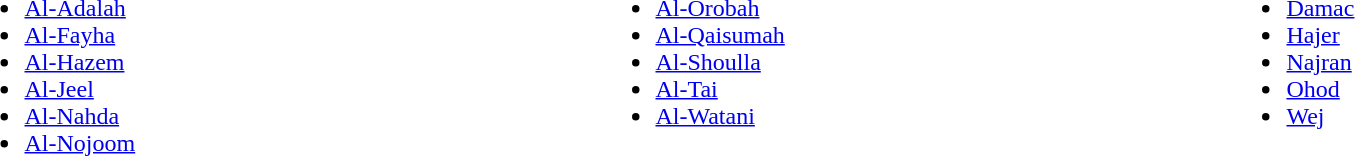<table width=100%>
<tr>
<td width=25% valign="top"><br><ul><li><a href='#'>Al-Adalah</a></li><li><a href='#'>Al-Fayha</a></li><li><a href='#'>Al-Hazem</a></li><li><a href='#'>Al-Jeel</a></li><li><a href='#'>Al-Nahda</a></li><li><a href='#'>Al-Nojoom</a></li></ul></td>
<td width=25% valign="top"><br><ul><li><a href='#'>Al-Orobah</a></li><li><a href='#'>Al-Qaisumah</a></li><li><a href='#'>Al-Shoulla</a></li><li><a href='#'>Al-Tai</a></li><li><a href='#'>Al-Watani</a></li></ul></td>
<td width=25% valign="top"><br><ul><li><a href='#'>Damac</a></li><li><a href='#'>Hajer</a></li><li><a href='#'>Najran</a></li><li><a href='#'>Ohod</a></li><li><a href='#'>Wej</a></li></ul></td>
</tr>
</table>
